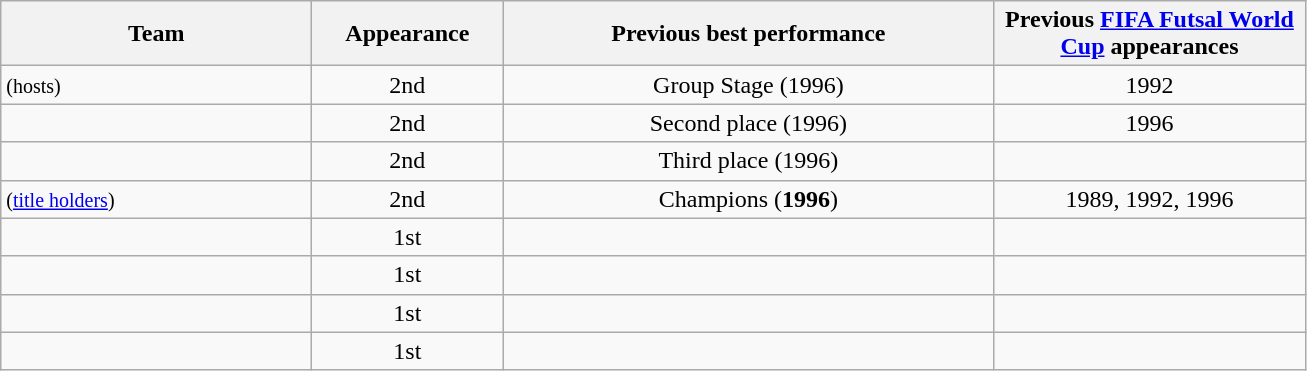<table class="wikitable sortable">
<tr>
<th width=200px>Team</th>
<th width=120px data-sort-type="number">Appearance</th>
<th width=320px>Previous best performance</th>
<th width=200px>Previous <a href='#'>FIFA Futsal World Cup</a> appearances</th>
</tr>
<tr>
<td align="left"> <small>(hosts)</small></td>
<td align=center>2nd</td>
<td align=center>Group Stage (1996)</td>
<td align=center>1992</td>
</tr>
<tr>
<td align=left></td>
<td align=center>2nd</td>
<td align=center>Second place (1996)</td>
<td align=center>1996</td>
</tr>
<tr>
<td align=left></td>
<td align=center>2nd</td>
<td align=center>Third place (1996)</td>
<td align=center></td>
</tr>
<tr>
<td align=left> <small>(<a href='#'>title holders</a>)</small></td>
<td align=center>2nd</td>
<td align=center>Champions (<strong>1996</strong>)</td>
<td align=center>1989, 1992, 1996</td>
</tr>
<tr>
<td align="left"></td>
<td align="center">1st</td>
<td align="center"></td>
<td align="center"></td>
</tr>
<tr>
<td align="left"></td>
<td align="center">1st</td>
<td align="center"></td>
<td align="center"></td>
</tr>
<tr>
<td align="left"></td>
<td align="center">1st</td>
<td align="center"></td>
<td align="center"></td>
</tr>
<tr>
<td align="left"></td>
<td align="center">1st</td>
<td align="center"></td>
<td align="center"></td>
</tr>
</table>
